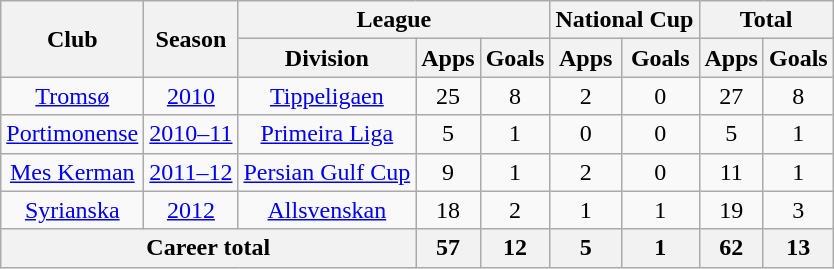<table class="wikitable" style="text-align:center">
<tr>
<th rowspan="2">Club</th>
<th rowspan="2">Season</th>
<th colspan="3">League</th>
<th colspan="2">National Cup</th>
<th colspan=2>Total</th>
</tr>
<tr>
<th>Division</th>
<th>Apps</th>
<th>Goals</th>
<th>Apps</th>
<th>Goals</th>
<th>Apps</th>
<th>Goals</th>
</tr>
<tr>
<td><a href='#'>Tromsø</a></td>
<td><a href='#'>2010</a></td>
<td><a href='#'>Tippeligaen</a></td>
<td>25</td>
<td>8</td>
<td>2</td>
<td>0</td>
<td>27</td>
<td>8</td>
</tr>
<tr>
<td><a href='#'>Portimonense</a></td>
<td><a href='#'>2010–11</a></td>
<td><a href='#'>Primeira Liga</a></td>
<td>5</td>
<td>1</td>
<td>0</td>
<td>0</td>
<td>5</td>
<td>1</td>
</tr>
<tr>
<td rowspan="1"><a href='#'>Mes Kerman</a></td>
<td><a href='#'>2011–12</a></td>
<td rowspan="1"><a href='#'>Persian Gulf Cup</a></td>
<td>9</td>
<td>1</td>
<td>2</td>
<td>0</td>
<td>11</td>
<td>1</td>
</tr>
<tr>
<td rowspan="1"><a href='#'>Syrianska</a></td>
<td><a href='#'>2012</a></td>
<td rowspan="1"><a href='#'>Allsvenskan</a></td>
<td>18</td>
<td>2</td>
<td>1</td>
<td>1</td>
<td>19</td>
<td>3</td>
</tr>
<tr>
<th colspan="3">Career total</th>
<th>57</th>
<th>12</th>
<th>5</th>
<th>1</th>
<th>62</th>
<th>13</th>
</tr>
</table>
